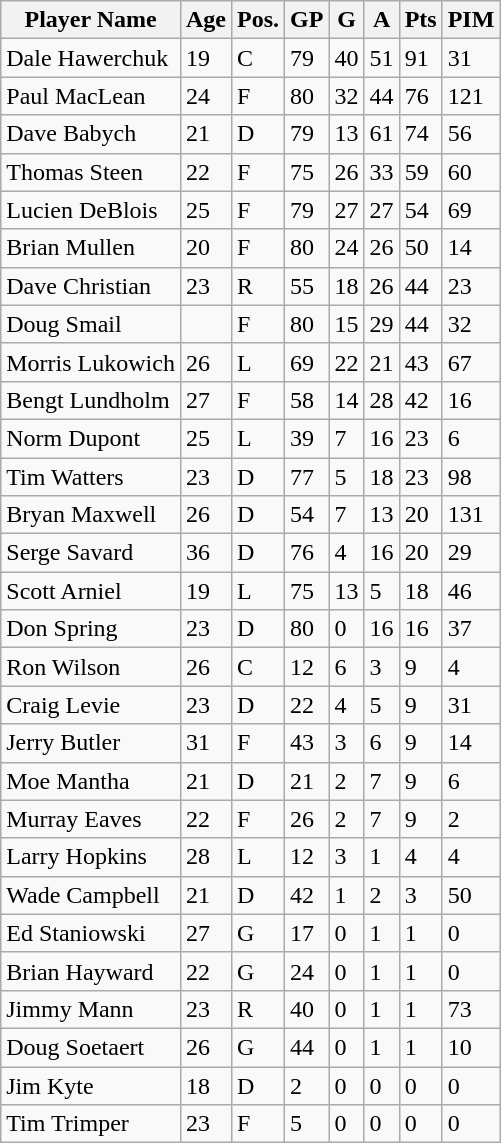<table class="wikitable">
<tr>
<th>Player Name</th>
<th>Age</th>
<th>Pos.</th>
<th>GP</th>
<th>G</th>
<th>A</th>
<th>Pts</th>
<th>PIM</th>
</tr>
<tr>
<td>Dale Hawerchuk</td>
<td>19</td>
<td>C</td>
<td>79</td>
<td>40</td>
<td>51</td>
<td>91</td>
<td>31</td>
</tr>
<tr>
<td>Paul MacLean</td>
<td>24</td>
<td>F</td>
<td>80</td>
<td>32</td>
<td>44</td>
<td>76</td>
<td>121</td>
</tr>
<tr>
<td>Dave Babych</td>
<td>21</td>
<td>D</td>
<td>79</td>
<td>13</td>
<td>61</td>
<td>74</td>
<td>56</td>
</tr>
<tr>
<td>Thomas Steen</td>
<td>22</td>
<td>F</td>
<td>75</td>
<td>26</td>
<td>33</td>
<td>59</td>
<td>60</td>
</tr>
<tr>
<td>Lucien DeBlois</td>
<td>25</td>
<td>F</td>
<td>79</td>
<td>27</td>
<td>27</td>
<td>54</td>
<td>69</td>
</tr>
<tr>
<td>Brian Mullen</td>
<td>20</td>
<td>F</td>
<td>80</td>
<td>24</td>
<td>26</td>
<td>50</td>
<td>14</td>
</tr>
<tr>
<td>Dave Christian</td>
<td>23</td>
<td>R</td>
<td>55</td>
<td>18</td>
<td>26</td>
<td>44</td>
<td>23</td>
</tr>
<tr>
<td>Doug Smail</td>
<td></td>
<td>F</td>
<td>80</td>
<td>15</td>
<td>29</td>
<td>44</td>
<td>32</td>
</tr>
<tr>
<td>Morris Lukowich</td>
<td>26</td>
<td>L</td>
<td>69</td>
<td>22</td>
<td>21</td>
<td>43</td>
<td>67</td>
</tr>
<tr>
<td>Bengt Lundholm</td>
<td>27</td>
<td>F</td>
<td>58</td>
<td>14</td>
<td>28</td>
<td>42</td>
<td>16</td>
</tr>
<tr>
<td>Norm Dupont</td>
<td>25</td>
<td>L</td>
<td>39</td>
<td>7</td>
<td>16</td>
<td>23</td>
<td>6</td>
</tr>
<tr>
<td>Tim Watters</td>
<td>23</td>
<td>D</td>
<td>77</td>
<td>5</td>
<td>18</td>
<td>23</td>
<td>98</td>
</tr>
<tr>
<td>Bryan Maxwell</td>
<td>26</td>
<td>D</td>
<td>54</td>
<td>7</td>
<td>13</td>
<td>20</td>
<td>131</td>
</tr>
<tr>
<td>Serge Savard</td>
<td>36</td>
<td>D</td>
<td>76</td>
<td>4</td>
<td>16</td>
<td>20</td>
<td>29</td>
</tr>
<tr>
<td>Scott Arniel</td>
<td>19</td>
<td>L</td>
<td>75</td>
<td>13</td>
<td>5</td>
<td>18</td>
<td>46</td>
</tr>
<tr>
<td>Don Spring</td>
<td>23</td>
<td>D</td>
<td>80</td>
<td>0</td>
<td>16</td>
<td>16</td>
<td>37</td>
</tr>
<tr>
<td>Ron Wilson</td>
<td>26</td>
<td>C</td>
<td>12</td>
<td>6</td>
<td>3</td>
<td>9</td>
<td>4</td>
</tr>
<tr>
<td>Craig Levie</td>
<td>23</td>
<td>D</td>
<td>22</td>
<td>4</td>
<td>5</td>
<td>9</td>
<td>31</td>
</tr>
<tr>
<td>Jerry Butler</td>
<td>31</td>
<td>F</td>
<td>43</td>
<td>3</td>
<td>6</td>
<td>9</td>
<td>14</td>
</tr>
<tr>
<td>Moe Mantha</td>
<td>21</td>
<td>D</td>
<td>21</td>
<td>2</td>
<td>7</td>
<td>9</td>
<td>6</td>
</tr>
<tr>
<td>Murray Eaves</td>
<td>22</td>
<td>F</td>
<td>26</td>
<td>2</td>
<td>7</td>
<td>9</td>
<td>2</td>
</tr>
<tr>
<td>Larry Hopkins</td>
<td>28</td>
<td>L</td>
<td>12</td>
<td>3</td>
<td>1</td>
<td>4</td>
<td>4</td>
</tr>
<tr>
<td>Wade Campbell</td>
<td>21</td>
<td>D</td>
<td>42</td>
<td>1</td>
<td>2</td>
<td>3</td>
<td>50</td>
</tr>
<tr>
<td>Ed Staniowski</td>
<td>27</td>
<td>G</td>
<td>17</td>
<td>0</td>
<td>1</td>
<td>1</td>
<td>0</td>
</tr>
<tr>
<td>Brian Hayward</td>
<td>22</td>
<td>G</td>
<td>24</td>
<td>0</td>
<td>1</td>
<td>1</td>
<td>0</td>
</tr>
<tr>
<td>Jimmy Mann</td>
<td>23</td>
<td>R</td>
<td>40</td>
<td>0</td>
<td>1</td>
<td>1</td>
<td>73</td>
</tr>
<tr>
<td>Doug Soetaert</td>
<td>26</td>
<td>G</td>
<td>44</td>
<td>0</td>
<td>1</td>
<td>1</td>
<td>10</td>
</tr>
<tr>
<td>Jim Kyte</td>
<td>18</td>
<td>D</td>
<td>2</td>
<td>0</td>
<td>0</td>
<td>0</td>
<td>0</td>
</tr>
<tr>
<td>Tim Trimper</td>
<td>23</td>
<td>F</td>
<td>5</td>
<td>0</td>
<td>0</td>
<td>0</td>
<td>0</td>
</tr>
</table>
